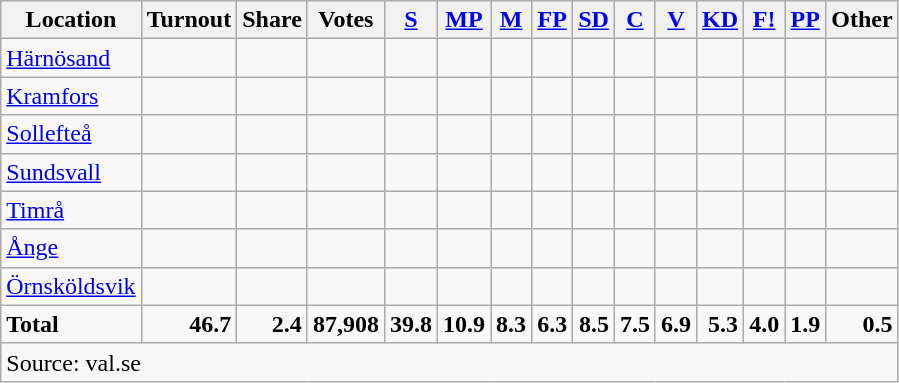<table class="wikitable sortable" style=text-align:right>
<tr>
<th>Location</th>
<th>Turnout</th>
<th>Share</th>
<th>Votes</th>
<th><a href='#'>S</a></th>
<th><a href='#'>MP</a></th>
<th><a href='#'>M</a></th>
<th><a href='#'>FP</a></th>
<th><a href='#'>SD</a></th>
<th><a href='#'>C</a></th>
<th><a href='#'>V</a></th>
<th><a href='#'>KD</a></th>
<th><a href='#'>F!</a></th>
<th><a href='#'>PP</a></th>
<th>Other</th>
</tr>
<tr>
<td align=left><a href='#'>Härnösand</a></td>
<td></td>
<td></td>
<td></td>
<td></td>
<td></td>
<td></td>
<td></td>
<td></td>
<td></td>
<td></td>
<td></td>
<td></td>
<td></td>
<td></td>
</tr>
<tr>
<td align=left><a href='#'>Kramfors</a></td>
<td></td>
<td></td>
<td></td>
<td></td>
<td></td>
<td></td>
<td></td>
<td></td>
<td></td>
<td></td>
<td></td>
<td></td>
<td></td>
<td></td>
</tr>
<tr>
<td align=left><a href='#'>Sollefteå</a></td>
<td></td>
<td></td>
<td></td>
<td></td>
<td></td>
<td></td>
<td></td>
<td></td>
<td></td>
<td></td>
<td></td>
<td></td>
<td></td>
<td></td>
</tr>
<tr>
<td align=left><a href='#'>Sundsvall</a></td>
<td></td>
<td></td>
<td></td>
<td></td>
<td></td>
<td></td>
<td></td>
<td></td>
<td></td>
<td></td>
<td></td>
<td></td>
<td></td>
<td></td>
</tr>
<tr>
<td align=left><a href='#'>Timrå</a></td>
<td></td>
<td></td>
<td></td>
<td></td>
<td></td>
<td></td>
<td></td>
<td></td>
<td></td>
<td></td>
<td></td>
<td></td>
<td></td>
<td></td>
</tr>
<tr>
<td align=left><a href='#'>Ånge</a></td>
<td></td>
<td></td>
<td></td>
<td></td>
<td></td>
<td></td>
<td></td>
<td></td>
<td></td>
<td></td>
<td></td>
<td></td>
<td></td>
<td></td>
</tr>
<tr>
<td align=left><a href='#'>Örnsköldsvik</a></td>
<td></td>
<td></td>
<td></td>
<td></td>
<td></td>
<td></td>
<td></td>
<td></td>
<td></td>
<td></td>
<td></td>
<td></td>
<td></td>
<td></td>
</tr>
<tr>
<td align=left><strong>Total</strong></td>
<td><strong>46.7</strong></td>
<td><strong>2.4</strong></td>
<td><strong>87,908</strong></td>
<td><strong>39.8</strong></td>
<td><strong>10.9</strong></td>
<td><strong>8.3</strong></td>
<td><strong>6.3</strong></td>
<td><strong>8.5</strong></td>
<td><strong>7.5</strong></td>
<td><strong>6.9</strong></td>
<td><strong>5.3</strong></td>
<td><strong>4.0</strong></td>
<td><strong>1.9</strong></td>
<td><strong>0.5</strong></td>
</tr>
<tr>
<td align=left colspan=15>Source: val.se </td>
</tr>
</table>
